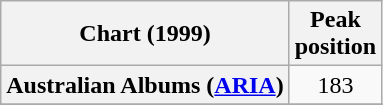<table class="wikitable sortable plainrowheaders">
<tr>
<th>Chart (1999)</th>
<th>Peak<br>position</th>
</tr>
<tr>
<th scope="row">Australian Albums (<a href='#'>ARIA</a>)</th>
<td align="center">183</td>
</tr>
<tr>
</tr>
<tr>
</tr>
<tr>
</tr>
<tr>
</tr>
<tr>
</tr>
</table>
